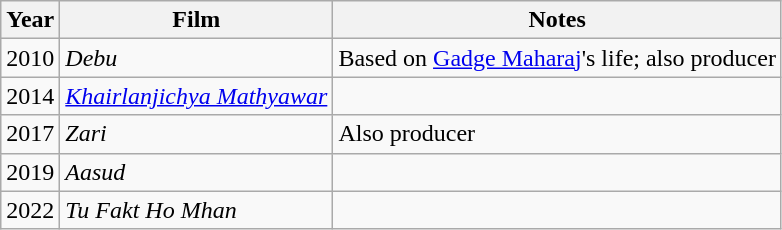<table class="wikitable">
<tr>
<th>Year</th>
<th>Film</th>
<th>Notes</th>
</tr>
<tr>
<td>2010</td>
<td><em>Debu</em></td>
<td>Based on <a href='#'>Gadge Maharaj</a>'s life; also producer</td>
</tr>
<tr>
<td>2014</td>
<td><em><a href='#'>Khairlanjichya Mathyawar</a></em></td>
<td></td>
</tr>
<tr>
<td>2017</td>
<td><em>Zari</em></td>
<td>Also producer</td>
</tr>
<tr>
<td>2019</td>
<td><em>Aasud</em></td>
<td></td>
</tr>
<tr>
<td>2022</td>
<td><em>Tu Fakt Ho Mhan</em></td>
<td></td>
</tr>
</table>
